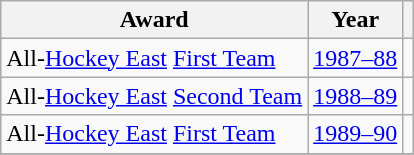<table class="wikitable">
<tr>
<th>Award</th>
<th>Year</th>
<th></th>
</tr>
<tr>
<td>All-<a href='#'>Hockey East</a> <a href='#'>First Team</a></td>
<td><a href='#'>1987–88</a></td>
<td></td>
</tr>
<tr>
<td>All-<a href='#'>Hockey East</a> <a href='#'>Second Team</a></td>
<td><a href='#'>1988–89</a></td>
<td></td>
</tr>
<tr>
<td>All-<a href='#'>Hockey East</a> <a href='#'>First Team</a></td>
<td><a href='#'>1989–90</a></td>
<td></td>
</tr>
<tr>
</tr>
</table>
